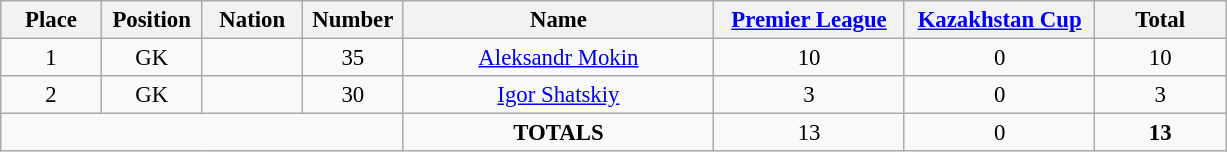<table class="wikitable" style="font-size: 95%; text-align: center;">
<tr>
<th width=60>Place</th>
<th width=60>Position</th>
<th width=60>Nation</th>
<th width=60>Number</th>
<th width=200>Name</th>
<th width=120><a href='#'>Premier League</a></th>
<th width=120><a href='#'>Kazakhstan Cup</a></th>
<th width=80>Total</th>
</tr>
<tr>
<td>1</td>
<td>GK</td>
<td></td>
<td>35</td>
<td><a href='#'>Aleksandr Mokin</a></td>
<td>10</td>
<td>0</td>
<td>10</td>
</tr>
<tr>
<td>2</td>
<td>GK</td>
<td></td>
<td>30</td>
<td><a href='#'>Igor Shatskiy</a></td>
<td>3</td>
<td>0</td>
<td>3</td>
</tr>
<tr>
<td colspan="4"></td>
<td><strong>TOTALS</strong></td>
<td>13</td>
<td>0</td>
<td><strong>13</strong></td>
</tr>
</table>
